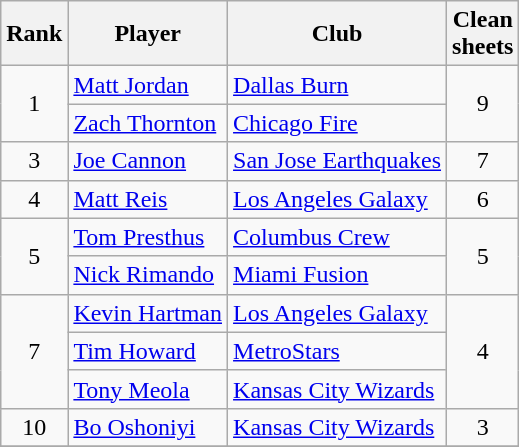<table class="wikitable" style="text-align:center">
<tr>
<th>Rank</th>
<th>Player</th>
<th>Club</th>
<th>Clean<br>sheets</th>
</tr>
<tr>
<td rowspan="2">1</td>
<td align="left"> <a href='#'>Matt Jordan</a></td>
<td align="left"><a href='#'>Dallas Burn</a></td>
<td rowspan="2">9</td>
</tr>
<tr>
<td align="left"> <a href='#'>Zach Thornton</a></td>
<td align="left"><a href='#'>Chicago Fire</a></td>
</tr>
<tr>
<td>3</td>
<td align="left"> <a href='#'>Joe Cannon</a></td>
<td align="left"><a href='#'>San Jose Earthquakes</a></td>
<td>7</td>
</tr>
<tr>
<td>4</td>
<td align="left"> <a href='#'>Matt Reis</a></td>
<td align="left"><a href='#'>Los Angeles Galaxy</a></td>
<td>6</td>
</tr>
<tr>
<td rowspan="2">5</td>
<td align="left"> <a href='#'>Tom Presthus</a></td>
<td align="left"><a href='#'>Columbus Crew</a></td>
<td rowspan="2">5</td>
</tr>
<tr>
<td align="left"> <a href='#'>Nick Rimando</a></td>
<td align="left"><a href='#'>Miami Fusion</a></td>
</tr>
<tr>
<td rowspan="3">7</td>
<td align="left"> <a href='#'>Kevin Hartman</a></td>
<td align="left"><a href='#'>Los Angeles Galaxy</a></td>
<td rowspan="3">4</td>
</tr>
<tr>
<td align="left"> <a href='#'>Tim Howard</a></td>
<td align="left"><a href='#'>MetroStars</a></td>
</tr>
<tr>
<td align="left"> <a href='#'>Tony Meola</a></td>
<td align="left"><a href='#'>Kansas City Wizards</a></td>
</tr>
<tr>
<td>10</td>
<td align="left"> <a href='#'>Bo Oshoniyi</a></td>
<td align="left"><a href='#'>Kansas City Wizards</a></td>
<td>3</td>
</tr>
<tr>
</tr>
</table>
